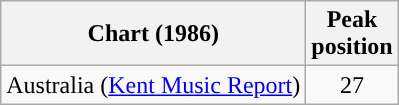<table class="wikitable">
<tr>
<th scope="col">Chart (1986)</th>
<th>Peak<br>position</th>
</tr>
<tr>
<td>Australia (<a href='#'>Kent Music Report</a>)</td>
<td style="text-align:center;">27</td>
</tr>
</table>
